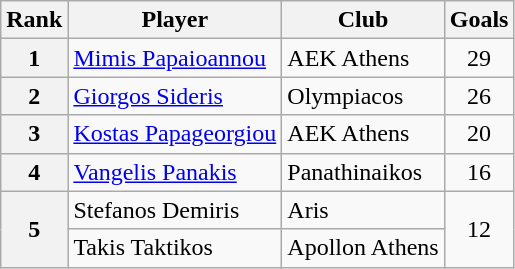<table class="wikitable" style="text-align:center">
<tr>
<th>Rank</th>
<th>Player</th>
<th>Club</th>
<th>Goals</th>
</tr>
<tr>
<th>1</th>
<td align="left"> <a href='#'>Mimis Papaioannou</a></td>
<td align="left">AEK Athens</td>
<td>29</td>
</tr>
<tr>
<th>2</th>
<td align="left"> <a href='#'>Giorgos Sideris</a></td>
<td align="left">Olympiacos</td>
<td>26</td>
</tr>
<tr>
<th>3</th>
<td align="left"> <a href='#'>Kostas Papageorgiou</a></td>
<td align="left">AEK Athens</td>
<td>20</td>
</tr>
<tr>
<th>4</th>
<td align="left"> <a href='#'>Vangelis Panakis</a></td>
<td align="left">Panathinaikos</td>
<td>16</td>
</tr>
<tr>
<th rowspan="2">5</th>
<td align="left"> Stefanos Demiris</td>
<td align="left">Aris</td>
<td rowspan="2">12</td>
</tr>
<tr>
<td align="left"> Takis Taktikos</td>
<td align="left">Apollon Athens</td>
</tr>
</table>
